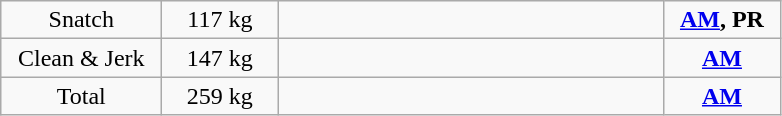<table class = "wikitable" style="text-align:center;">
<tr>
<td width=100>Snatch</td>
<td width=70>117 kg</td>
<td width=250></td>
<td width=70><strong><a href='#'>AM</a>, PR</strong></td>
</tr>
<tr>
<td>Clean & Jerk</td>
<td>147 kg</td>
<td></td>
<td><strong><a href='#'>AM</a></strong></td>
</tr>
<tr>
<td>Total</td>
<td>259 kg</td>
<td></td>
<td><strong><a href='#'>AM</a></strong></td>
</tr>
</table>
